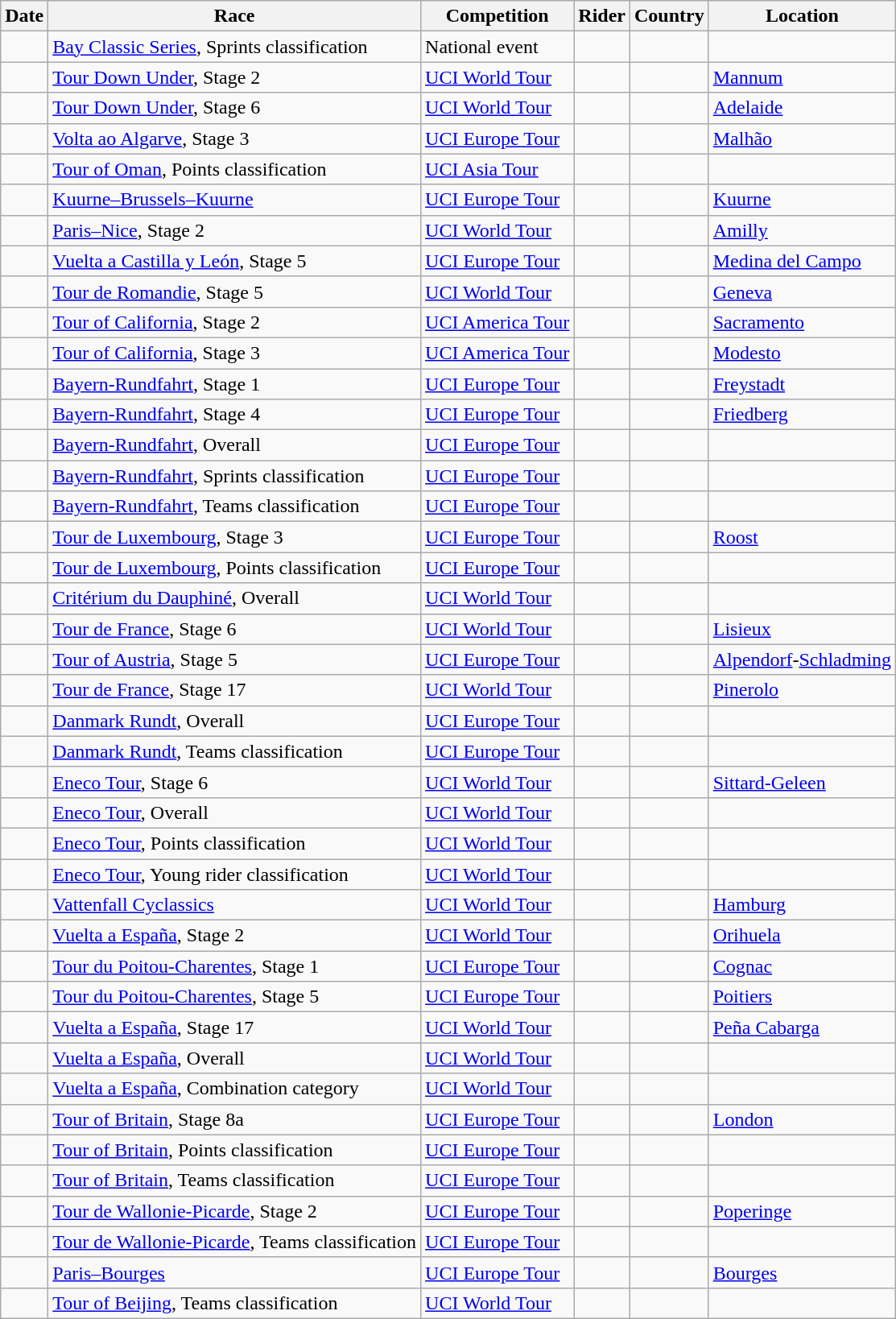<table class="wikitable sortable">
<tr>
<th>Date</th>
<th>Race</th>
<th>Competition</th>
<th>Rider</th>
<th>Country</th>
<th>Location</th>
</tr>
<tr>
<td></td>
<td><a href='#'>Bay Classic Series</a>, Sprints classification</td>
<td>National event</td>
<td></td>
<td></td>
<td></td>
</tr>
<tr>
<td></td>
<td><a href='#'>Tour Down Under</a>, Stage 2</td>
<td><a href='#'>UCI World Tour</a></td>
<td></td>
<td></td>
<td><a href='#'>Mannum</a></td>
</tr>
<tr>
<td></td>
<td><a href='#'>Tour Down Under</a>, Stage 6</td>
<td><a href='#'>UCI World Tour</a></td>
<td></td>
<td></td>
<td><a href='#'>Adelaide</a></td>
</tr>
<tr>
<td></td>
<td><a href='#'>Volta ao Algarve</a>, Stage 3</td>
<td><a href='#'>UCI Europe Tour</a></td>
<td></td>
<td></td>
<td><a href='#'>Malhão</a></td>
</tr>
<tr>
<td></td>
<td><a href='#'>Tour of Oman</a>, Points classification</td>
<td><a href='#'>UCI Asia Tour</a></td>
<td></td>
<td></td>
<td></td>
</tr>
<tr>
<td></td>
<td><a href='#'>Kuurne–Brussels–Kuurne</a></td>
<td><a href='#'>UCI Europe Tour</a></td>
<td></td>
<td></td>
<td><a href='#'>Kuurne</a></td>
</tr>
<tr>
<td></td>
<td><a href='#'>Paris–Nice</a>, Stage 2</td>
<td><a href='#'>UCI World Tour</a></td>
<td></td>
<td></td>
<td><a href='#'>Amilly</a></td>
</tr>
<tr>
<td></td>
<td><a href='#'>Vuelta a Castilla y León</a>, Stage 5</td>
<td><a href='#'>UCI Europe Tour</a></td>
<td></td>
<td></td>
<td><a href='#'>Medina del Campo</a></td>
</tr>
<tr>
<td></td>
<td><a href='#'>Tour de Romandie</a>, Stage 5</td>
<td><a href='#'>UCI World Tour</a></td>
<td></td>
<td></td>
<td><a href='#'>Geneva</a></td>
</tr>
<tr>
<td></td>
<td><a href='#'>Tour of California</a>, Stage 2</td>
<td><a href='#'>UCI America Tour</a></td>
<td></td>
<td></td>
<td><a href='#'>Sacramento</a></td>
</tr>
<tr>
<td></td>
<td><a href='#'>Tour of California</a>, Stage 3</td>
<td><a href='#'>UCI America Tour</a></td>
<td></td>
<td></td>
<td><a href='#'>Modesto</a></td>
</tr>
<tr>
<td></td>
<td><a href='#'>Bayern-Rundfahrt</a>, Stage 1</td>
<td><a href='#'>UCI Europe Tour</a></td>
<td></td>
<td></td>
<td><a href='#'>Freystadt</a></td>
</tr>
<tr>
<td></td>
<td><a href='#'>Bayern-Rundfahrt</a>, Stage 4</td>
<td><a href='#'>UCI Europe Tour</a></td>
<td></td>
<td></td>
<td><a href='#'>Friedberg</a></td>
</tr>
<tr>
<td></td>
<td><a href='#'>Bayern-Rundfahrt</a>, Overall</td>
<td><a href='#'>UCI Europe Tour</a></td>
<td></td>
<td></td>
<td></td>
</tr>
<tr>
<td></td>
<td><a href='#'>Bayern-Rundfahrt</a>, Sprints classification</td>
<td><a href='#'>UCI Europe Tour</a></td>
<td></td>
<td></td>
<td></td>
</tr>
<tr>
<td></td>
<td><a href='#'>Bayern-Rundfahrt</a>, Teams classification</td>
<td><a href='#'>UCI Europe Tour</a></td>
<td align="center"></td>
<td></td>
<td></td>
</tr>
<tr>
<td></td>
<td><a href='#'>Tour de Luxembourg</a>, Stage 3</td>
<td><a href='#'>UCI Europe Tour</a></td>
<td></td>
<td></td>
<td><a href='#'>Roost</a></td>
</tr>
<tr>
<td></td>
<td><a href='#'>Tour de Luxembourg</a>, Points classification</td>
<td><a href='#'>UCI Europe Tour</a></td>
<td></td>
<td></td>
<td></td>
</tr>
<tr>
<td></td>
<td><a href='#'>Critérium du Dauphiné</a>, Overall</td>
<td><a href='#'>UCI World Tour</a></td>
<td></td>
<td></td>
<td></td>
</tr>
<tr>
<td></td>
<td><a href='#'>Tour de France</a>, Stage 6</td>
<td><a href='#'>UCI World Tour</a></td>
<td></td>
<td></td>
<td><a href='#'>Lisieux</a></td>
</tr>
<tr>
<td></td>
<td><a href='#'>Tour of Austria</a>, Stage 5</td>
<td><a href='#'>UCI Europe Tour</a></td>
<td></td>
<td></td>
<td><a href='#'>Alpendorf</a>-<a href='#'>Schladming</a></td>
</tr>
<tr>
<td></td>
<td><a href='#'>Tour de France</a>, Stage 17</td>
<td><a href='#'>UCI World Tour</a></td>
<td></td>
<td></td>
<td><a href='#'>Pinerolo</a></td>
</tr>
<tr>
<td></td>
<td><a href='#'>Danmark Rundt</a>, Overall</td>
<td><a href='#'>UCI Europe Tour</a></td>
<td></td>
<td></td>
<td></td>
</tr>
<tr>
<td></td>
<td><a href='#'>Danmark Rundt</a>, Teams classification</td>
<td><a href='#'>UCI Europe Tour</a></td>
<td align="center"></td>
<td></td>
<td></td>
</tr>
<tr>
<td></td>
<td><a href='#'>Eneco Tour</a>, Stage 6</td>
<td><a href='#'>UCI World Tour</a></td>
<td></td>
<td></td>
<td><a href='#'>Sittard-Geleen</a></td>
</tr>
<tr>
<td></td>
<td><a href='#'>Eneco Tour</a>, Overall</td>
<td><a href='#'>UCI World Tour</a></td>
<td></td>
<td align="center"></td>
<td></td>
</tr>
<tr>
<td></td>
<td><a href='#'>Eneco Tour</a>, Points classification</td>
<td><a href='#'>UCI World Tour</a></td>
<td></td>
<td align="center"></td>
<td></td>
</tr>
<tr>
<td></td>
<td><a href='#'>Eneco Tour</a>, Young rider classification</td>
<td><a href='#'>UCI World Tour</a></td>
<td></td>
<td align="center"></td>
<td></td>
</tr>
<tr>
<td></td>
<td><a href='#'>Vattenfall Cyclassics</a></td>
<td><a href='#'>UCI World Tour</a></td>
<td></td>
<td></td>
<td><a href='#'>Hamburg</a></td>
</tr>
<tr>
<td></td>
<td><a href='#'>Vuelta a España</a>, Stage 2</td>
<td><a href='#'>UCI World Tour</a></td>
<td></td>
<td></td>
<td><a href='#'>Orihuela</a></td>
</tr>
<tr>
<td></td>
<td><a href='#'>Tour du Poitou-Charentes</a>, Stage 1</td>
<td><a href='#'>UCI Europe Tour</a></td>
<td></td>
<td></td>
<td><a href='#'>Cognac</a></td>
</tr>
<tr>
<td></td>
<td><a href='#'>Tour du Poitou-Charentes</a>, Stage 5</td>
<td><a href='#'>UCI Europe Tour</a></td>
<td></td>
<td></td>
<td><a href='#'>Poitiers</a></td>
</tr>
<tr>
<td></td>
<td><a href='#'>Vuelta a España</a>, Stage 17</td>
<td><a href='#'>UCI World Tour</a></td>
<td></td>
<td></td>
<td><a href='#'>Peña Cabarga</a></td>
</tr>
<tr>
<td></td>
<td><a href='#'>Vuelta a España</a>, Overall</td>
<td><a href='#'>UCI World Tour</a></td>
<td></td>
<td></td>
<td></td>
</tr>
<tr>
<td></td>
<td><a href='#'>Vuelta a España</a>, Combination category</td>
<td><a href='#'>UCI World Tour</a></td>
<td></td>
<td></td>
<td></td>
</tr>
<tr>
<td></td>
<td><a href='#'>Tour of Britain</a>, Stage 8a</td>
<td><a href='#'>UCI Europe Tour</a></td>
<td></td>
<td></td>
<td><a href='#'>London</a></td>
</tr>
<tr>
<td></td>
<td><a href='#'>Tour of Britain</a>, Points classification</td>
<td><a href='#'>UCI Europe Tour</a></td>
<td></td>
<td></td>
<td></td>
</tr>
<tr>
<td></td>
<td><a href='#'>Tour of Britain</a>, Teams classification</td>
<td><a href='#'>UCI Europe Tour</a></td>
<td align="center"></td>
<td></td>
<td></td>
</tr>
<tr>
<td></td>
<td><a href='#'>Tour de Wallonie-Picarde</a>, Stage 2</td>
<td><a href='#'>UCI Europe Tour</a></td>
<td></td>
<td></td>
<td><a href='#'>Poperinge</a></td>
</tr>
<tr>
<td></td>
<td><a href='#'>Tour de Wallonie-Picarde</a>, Teams classification</td>
<td><a href='#'>UCI Europe Tour</a></td>
<td align="center"></td>
<td align="center"></td>
<td></td>
</tr>
<tr>
<td></td>
<td><a href='#'>Paris–Bourges</a></td>
<td><a href='#'>UCI Europe Tour</a></td>
<td></td>
<td></td>
<td><a href='#'>Bourges</a></td>
</tr>
<tr>
<td></td>
<td><a href='#'>Tour of Beijing</a>, Teams classification</td>
<td><a href='#'>UCI World Tour</a></td>
<td align="center"></td>
<td></td>
<td></td>
</tr>
</table>
